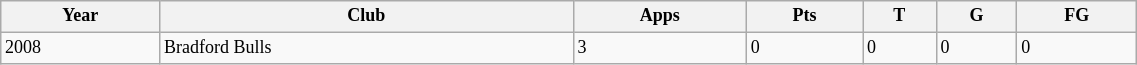<table class="wikitable"  style="font-size:75%; width:60%;">
<tr>
<th>Year</th>
<th>Club</th>
<th>Apps</th>
<th>Pts</th>
<th>T</th>
<th>G</th>
<th>FG</th>
</tr>
<tr>
<td>2008</td>
<td>Bradford Bulls</td>
<td>3</td>
<td>0</td>
<td>0</td>
<td>0</td>
<td>0</td>
</tr>
</table>
